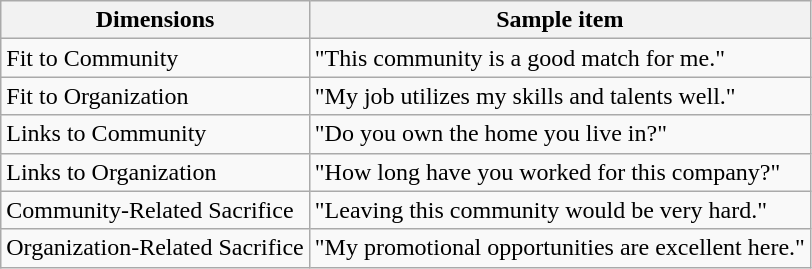<table class="wikitable">
<tr>
<th>Dimensions</th>
<th>Sample item</th>
</tr>
<tr>
<td>Fit to Community</td>
<td>"This community is a good match for me."</td>
</tr>
<tr>
<td>Fit to Organization</td>
<td>"My job utilizes my skills and talents well."</td>
</tr>
<tr>
<td>Links to Community</td>
<td>"Do you own the home you live in?"</td>
</tr>
<tr>
<td>Links to Organization</td>
<td>"How long have you worked for this company?"</td>
</tr>
<tr>
<td>Community-Related Sacrifice</td>
<td>"Leaving this community would be very hard."</td>
</tr>
<tr>
<td>Organization-Related Sacrifice</td>
<td>"My promotional opportunities are excellent here."</td>
</tr>
</table>
